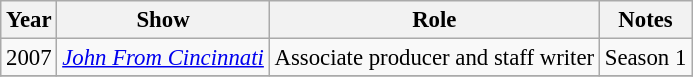<table class="wikitable" style="font-size: 95%;">
<tr>
<th>Year</th>
<th>Show</th>
<th>Role</th>
<th>Notes</th>
</tr>
<tr>
<td>2007</td>
<td><em><a href='#'>John From Cincinnati</a></em></td>
<td>Associate producer and staff writer</td>
<td>Season 1</td>
</tr>
<tr>
</tr>
</table>
